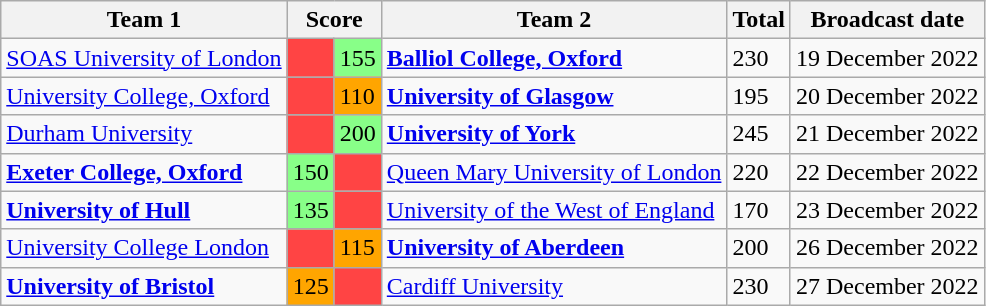<table class="wikitable">
<tr>
<th>Team 1</th>
<th colspan=2>Score</th>
<th>Team 2</th>
<th>Total</th>
<th>Broadcast date</th>
</tr>
<tr>
<td><a href='#'>SOAS University of London</a></td>
<td style="background:#f44;"></td>
<td style="background:#88ff88">155</td>
<td><strong><a href='#'>Balliol College, Oxford</a></strong></td>
<td>230</td>
<td>19 December 2022</td>
</tr>
<tr>
<td><a href='#'>University College, Oxford</a></td>
<td style="background:#f44;"></td>
<td style="background:orange">110</td>
<td><strong><a href='#'>University of Glasgow</a></strong></td>
<td>195</td>
<td>20 December 2022</td>
</tr>
<tr>
<td><a href='#'>Durham University</a></td>
<td style="background:#f44;"></td>
<td style="background:#88ff88">200</td>
<td><strong><a href='#'>University of York</a></strong></td>
<td>245</td>
<td>21 December 2022</td>
</tr>
<tr>
<td><strong><a href='#'>Exeter College, Oxford</a></strong></td>
<td style="background:#88ff88">150</td>
<td style="background:#f44;"></td>
<td><a href='#'>Queen Mary University of London</a></td>
<td>220</td>
<td>22 December 2022</td>
</tr>
<tr>
<td><strong><a href='#'>University of Hull</a></strong></td>
<td style="background:#88ff88">135</td>
<td style="background:#f44;"></td>
<td><a href='#'>University of the West of England</a></td>
<td>170</td>
<td>23 December 2022</td>
</tr>
<tr>
<td><a href='#'>University College London</a></td>
<td style="background:#f44;"></td>
<td style="background:orange">115</td>
<td><strong><a href='#'>University of Aberdeen</a></strong></td>
<td>200</td>
<td>26 December 2022</td>
</tr>
<tr>
<td><strong><a href='#'>University of Bristol</a></strong></td>
<td style="background:orange">125</td>
<td style="background:#f44;"></td>
<td><a href='#'>Cardiff University</a></td>
<td>230</td>
<td>27 December 2022</td>
</tr>
</table>
